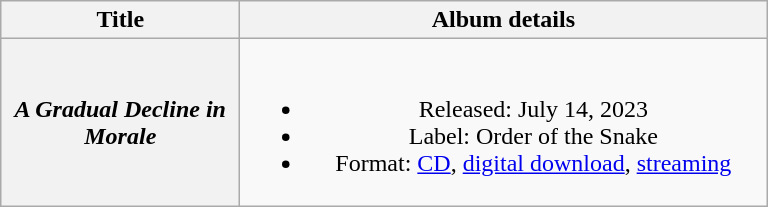<table class="wikitable plainrowheaders" style="text-align:center;">
<tr>
<th scope="col" style="width:9.5em;">Title</th>
<th scope="col" style="width:21.5em;">Album details</th>
</tr>
<tr>
<th scope="row"><em>A Gradual Decline in Morale</em></th>
<td><br><ul><li>Released: July 14, 2023</li><li>Label: Order of the Snake</li><li>Format: <a href='#'>CD</a>, <a href='#'>digital download</a>, <a href='#'>streaming</a></li></ul></td>
</tr>
</table>
